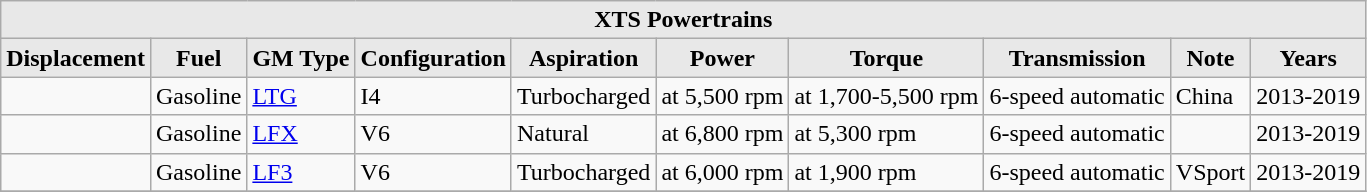<table class="wikitable">
<tr>
<th colspan = "10" style = "background:#e8e8e8;">XTS Powertrains</th>
</tr>
<tr>
<th style = "background:#e8e8e8;">Displacement</th>
<th style = "background:#e8e8e8;">Fuel</th>
<th style = "background:#e8e8e8;">GM Type</th>
<th style = "background:#e8e8e8;">Configuration</th>
<th style = "background:#e8e8e8;">Aspiration</th>
<th style = "background:#e8e8e8;">Power</th>
<th style = "background:#e8e8e8;">Torque</th>
<th style = "background:#e8e8e8;">Transmission</th>
<th style = "background:#e8e8e8;">Note</th>
<th style = "background:#e8e8e8;">Years</th>
</tr>
<tr>
<td></td>
<td>Gasoline</td>
<td><a href='#'>LTG</a></td>
<td>I4</td>
<td>Turbocharged</td>
<td> at  5,500 rpm</td>
<td> at 1,700-5,500 rpm</td>
<td>6-speed automatic</td>
<td>China</td>
<td>2013-2019</td>
</tr>
<tr>
<td></td>
<td>Gasoline</td>
<td><a href='#'>LFX</a></td>
<td>V6</td>
<td>Natural</td>
<td> at  6,800 rpm</td>
<td> at  5,300 rpm</td>
<td>6-speed automatic</td>
<td></td>
<td>2013-2019</td>
</tr>
<tr>
<td></td>
<td>Gasoline</td>
<td><a href='#'>LF3</a></td>
<td>V6</td>
<td>Turbocharged</td>
<td>  at  6,000 rpm</td>
<td> at  1,900 rpm</td>
<td>6-speed automatic</td>
<td>VSport</td>
<td>2013-2019</td>
</tr>
<tr>
</tr>
</table>
